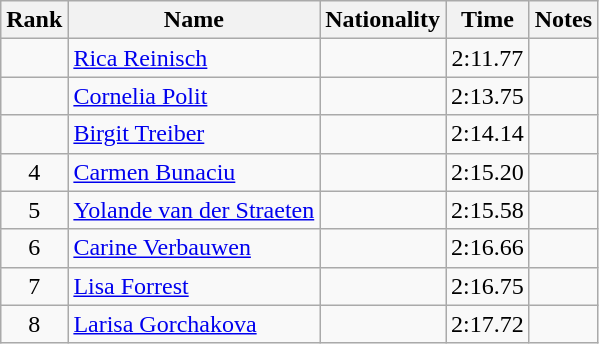<table class="wikitable sortable" style="text-align:center">
<tr>
<th>Rank</th>
<th>Name</th>
<th>Nationality</th>
<th>Time</th>
<th>Notes</th>
</tr>
<tr>
<td></td>
<td align=left><a href='#'>Rica Reinisch</a></td>
<td align=left></td>
<td>2:11.77</td>
<td></td>
</tr>
<tr>
<td></td>
<td align=left><a href='#'>Cornelia Polit</a></td>
<td align=left></td>
<td>2:13.75</td>
<td></td>
</tr>
<tr>
<td></td>
<td align=left><a href='#'>Birgit Treiber</a></td>
<td align=left></td>
<td>2:14.14</td>
<td></td>
</tr>
<tr>
<td>4</td>
<td align=left><a href='#'>Carmen Bunaciu</a></td>
<td align=left></td>
<td>2:15.20</td>
<td></td>
</tr>
<tr>
<td>5</td>
<td align=left><a href='#'>Yolande van der Straeten</a></td>
<td align=left></td>
<td>2:15.58</td>
<td></td>
</tr>
<tr>
<td>6</td>
<td align=left><a href='#'>Carine Verbauwen</a></td>
<td align=left></td>
<td>2:16.66</td>
<td></td>
</tr>
<tr>
<td>7</td>
<td align=left><a href='#'>Lisa Forrest</a></td>
<td align=left></td>
<td>2:16.75</td>
<td></td>
</tr>
<tr>
<td>8</td>
<td align=left><a href='#'>Larisa Gorchakova</a></td>
<td align=left></td>
<td>2:17.72</td>
<td></td>
</tr>
</table>
